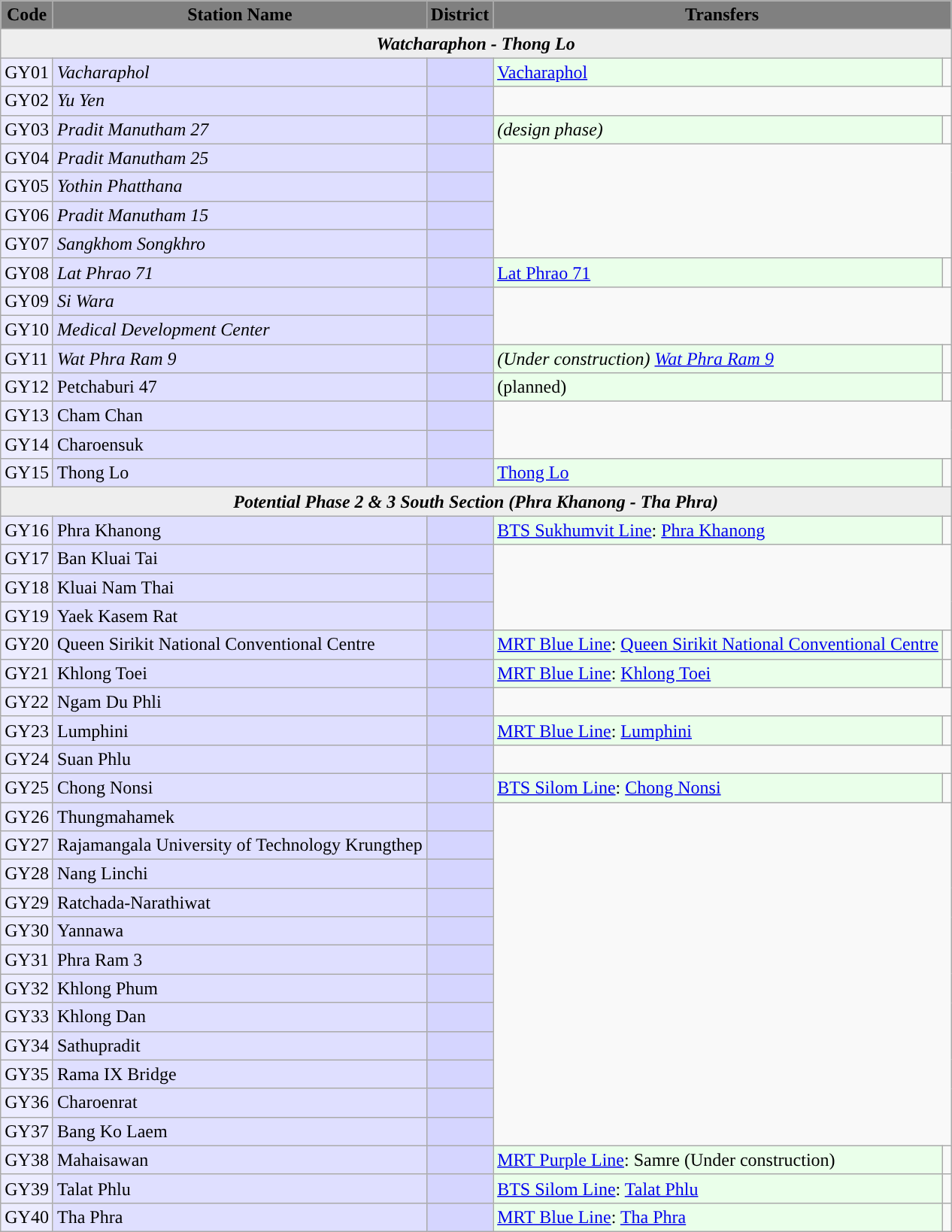<table class="wikitable">
<tr>
<th style="background-color:#808080"><span>Code</span></th>
<th style="background-color:#808080"><span>Station Name</span></th>
<th style="background-color:#808080"><span>District</span></th>
<th style="background-color:#808080" colspan="2"><span>Transfers</span></th>
</tr>
<tr align=center>
<td colspan = 5 bgcolor=#eeeeee><strong><em>Watcharaphon - Thong Lo</em></strong></td>
</tr>
<tr>
<td bgcolor="#ECECFF">GY01</td>
<td bgcolor="#DFDFFF"><em>Vacharaphol</em></td>
<td bgcolor="#D5D5FF"></td>
<td bgcolor="#EAFFEA"> <a href='#'>Vacharaphol</a></td>
<td></td>
</tr>
<tr>
<td bgcolor="#ECECFF">GY02</td>
<td bgcolor="#DFDFFF"><em>Yu Yen</em></td>
<td bgcolor="#D5D5FF"></td>
</tr>
<tr>
<td bgcolor="#ECECFF">GY03</td>
<td bgcolor="#DFDFFF"><em>Pradit Manutham 27</em></td>
<td bgcolor="#D5D5FF"></td>
<td bgcolor="#EAFFEA"><em>  (design phase)</em></td>
<td></td>
</tr>
<tr>
<td bgcolor="#ECECFF">GY04</td>
<td bgcolor="#DFDFFF"><em>Pradit Manutham 25</em></td>
<td bgcolor="#D5D5FF"></td>
</tr>
<tr>
<td bgcolor="#ECECFF">GY05</td>
<td bgcolor="#DFDFFF"><em>Yothin Phatthana</em></td>
<td bgcolor="#D5D5FF"></td>
</tr>
<tr>
<td bgcolor="#ECECFF">GY06</td>
<td bgcolor="#DFDFFF"><em>Pradit Manutham 15</em></td>
<td bgcolor="#D5D5FF"></td>
</tr>
<tr>
<td bgcolor="#ECECFF">GY07</td>
<td bgcolor="#DFDFFF"><em>Sangkhom Songkhro</em></td>
<td bgcolor="#D5D5FF"></td>
</tr>
<tr>
<td bgcolor="#ECECFF">GY08</td>
<td bgcolor="#DFDFFF"><em>Lat Phrao 71</em></td>
<td bgcolor="#D5D5FF"></td>
<td bgcolor="#EAFFEA"> <a href='#'>Lat Phrao 71</a></td>
<td></td>
</tr>
<tr>
<td bgcolor="#ECECFF">GY09</td>
<td bgcolor="#DFDFFF"><em>Si Wara</em></td>
<td bgcolor="#D5D5FF"></td>
</tr>
<tr>
<td bgcolor="#ECECFF">GY10</td>
<td bgcolor="#DFDFFF"><em>Medical Development Center</em></td>
<td bgcolor="#D5D5FF"></td>
</tr>
<tr>
<td bgcolor="#ECECFF">GY11</td>
<td bgcolor="#DFDFFF"><em>Wat Phra Ram 9</em></td>
<td bgcolor="#D5D5FF"></td>
<td bgcolor="#EAFFEA"><em>  (Under construction) <a href='#'>Wat Phra Ram 9</a></td>
<td></td>
</tr>
<tr>
<td bgcolor="#ECECFF">GY12</td>
<td bgcolor="#DFDFFF"></em>Petchaburi 47<em></td>
<td bgcolor="#D5D5FF"></td>
<td bgcolor="#EAFFEA"></em>  (planned)<em></td>
<td></td>
</tr>
<tr>
<td bgcolor="#ECECFF">GY13</td>
<td bgcolor="#DFDFFF"></em>Cham Chan<em></td>
<td bgcolor="#D5D5FF"></td>
</tr>
<tr>
<td bgcolor="#ECECFF">GY14</td>
<td bgcolor="#DFDFFF"></em>Charoensuk<em></td>
<td bgcolor="#D5D5FF"></td>
</tr>
<tr>
<td bgcolor="#ECECFF">GY15</td>
<td bgcolor="#DFDFFF"></em>Thong Lo<em></td>
<td bgcolor="#D5D5FF"></td>
<td bgcolor="#EAFFEA"> <a href='#'>Thong Lo</a></td>
<td></td>
</tr>
<tr align=center>
<td colspan = 5 bgcolor=#eeeeee><strong><em>Potential Phase 2 & 3 South Section (Phra Khanong - Tha Phra)</em></strong></td>
</tr>
<tr>
<td bgcolor="#ECECFF">GY16</td>
<td bgcolor="#DFDFFF"></em>Phra Khanong<em></td>
<td bgcolor="#D5D5FF"></td>
<td bgcolor="#EAFFEA"><a href='#'>BTS Sukhumvit Line</a>: <a href='#'>Phra Khanong</a></td>
<td></td>
</tr>
<tr>
<td bgcolor="#ECECFF">GY17</td>
<td bgcolor="#DFDFFF"></em>Ban Kluai Tai<em></td>
<td bgcolor="#D5D5FF"></td>
</tr>
<tr>
<td bgcolor="#ECECFF">GY18</td>
<td bgcolor="#DFDFFF"></em>Kluai Nam Thai<em></td>
<td bgcolor="#D5D5FF"></td>
</tr>
<tr>
<td bgcolor="#ECECFF">GY19</td>
<td bgcolor="#DFDFFF"></em>Yaek Kasem Rat<em></td>
<td bgcolor="#D5D5FF"></td>
</tr>
<tr>
<td bgcolor="#ECECFF">GY20</td>
<td bgcolor="#DFDFFF"></em>Queen Sirikit National Conventional Centre<em></td>
<td bgcolor="#D5D5FF"></td>
<td bgcolor="#EAFFEA"><a href='#'>MRT Blue Line</a>: <a href='#'>Queen Sirikit National Conventional Centre</a></td>
<td></td>
</tr>
<tr>
<td bgcolor="#ECECFF">GY21</td>
<td bgcolor="#DFDFFF"></em>Khlong Toei<em></td>
<td bgcolor="#D5D5FF"></td>
<td bgcolor="#EAFFEA"><a href='#'>MRT Blue Line</a>: <a href='#'>Khlong Toei</a></td>
<td></td>
</tr>
<tr>
<td bgcolor="#ECECFF">GY22</td>
<td bgcolor="#DFDFFF"></em>Ngam Du Phli<em></td>
<td bgcolor="#D5D5FF"></td>
</tr>
<tr>
<td bgcolor="#ECECFF">GY23</td>
<td bgcolor="#DFDFFF"></em>Lumphini<em></td>
<td bgcolor="#D5D5FF"></td>
<td bgcolor="#EAFFEA"><a href='#'>MRT Blue Line</a>: <a href='#'>Lumphini</a></td>
<td></td>
</tr>
<tr>
<td bgcolor="#ECECFF">GY24</td>
<td bgcolor="#DFDFFF"></em>Suan Phlu<em></td>
<td bgcolor="#D5D5FF"></td>
</tr>
<tr>
<td bgcolor="#ECECFF">GY25</td>
<td bgcolor="#DFDFFF"></em>Chong Nonsi<em></td>
<td bgcolor="#D5D5FF"></td>
<td bgcolor="#EAFFEA"><a href='#'>BTS Silom Line</a>: <a href='#'>Chong Nonsi</a></td>
<td></td>
</tr>
<tr>
<td bgcolor="#ECECFF">GY26</td>
<td bgcolor="#DFDFFF"></em>Thungmahamek<em></td>
<td bgcolor="#D5D5FF"></td>
</tr>
<tr>
<td bgcolor="#ECECFF">GY27</td>
<td bgcolor="#DFDFFF"></em>Rajamangala University of Technology Krungthep<em></td>
<td bgcolor="#D5D5FF"></td>
</tr>
<tr>
<td bgcolor="#ECECFF">GY28</td>
<td bgcolor="#DFDFFF"></em>Nang Linchi<em></td>
<td bgcolor="#D5D5FF"></td>
</tr>
<tr>
<td bgcolor="#ECECFF">GY29</td>
<td bgcolor="#DFDFFF"></em>Ratchada-Narathiwat<em></td>
<td bgcolor="#D5D5FF"></td>
</tr>
<tr>
<td bgcolor="#ECECFF">GY30</td>
<td bgcolor="#DFDFFF"></em>Yannawa<em></td>
<td bgcolor="#D5D5FF"></td>
</tr>
<tr>
<td bgcolor="#ECECFF">GY31</td>
<td bgcolor="#DFDFFF"></em>Phra Ram 3<em></td>
<td bgcolor="#D5D5FF"></td>
</tr>
<tr>
<td bgcolor="#ECECFF">GY32</td>
<td bgcolor="#DFDFFF"></em>Khlong Phum<em></td>
<td bgcolor="#D5D5FF"></td>
</tr>
<tr>
<td bgcolor="#ECECFF">GY33</td>
<td bgcolor="#DFDFFF"></em>Khlong Dan<em></td>
<td bgcolor="#D5D5FF"></td>
</tr>
<tr>
<td bgcolor="#ECECFF">GY34</td>
<td bgcolor="#DFDFFF"></em>Sathupradit<em></td>
<td bgcolor="#D5D5FF"></td>
</tr>
<tr>
<td bgcolor="#ECECFF">GY35</td>
<td bgcolor="#DFDFFF"></em>Rama IX Bridge<em></td>
<td bgcolor="#D5D5FF"></td>
</tr>
<tr>
<td bgcolor="#ECECFF">GY36</td>
<td bgcolor="#DFDFFF"></em>Charoenrat<em></td>
<td bgcolor="#D5D5FF"></td>
</tr>
<tr>
<td bgcolor="#ECECFF">GY37</td>
<td bgcolor="#DFDFFF"></em>Bang Ko Laem<em></td>
<td bgcolor="#D5D5FF"></td>
</tr>
<tr>
<td bgcolor="#ECECFF">GY38</td>
<td bgcolor="#DFDFFF"></em>Mahaisawan<em></td>
<td bgcolor="#D5D5FF"></td>
<td bgcolor="#EAFFEA"></em><a href='#'>MRT Purple Line</a>: Samre (Under construction)<em></td>
<td></td>
</tr>
<tr>
<td bgcolor="#ECECFF">GY39</td>
<td bgcolor="#DFDFFF"></em>Talat Phlu<em></td>
<td bgcolor="#D5D5FF"></td>
<td bgcolor="#EAFFEA"><a href='#'>BTS Silom Line</a>: <a href='#'>Talat Phlu</a></td>
<td></td>
</tr>
<tr>
<td bgcolor="#ECECFF">GY40</td>
<td bgcolor="#DFDFFF"></em>Tha Phra<em></td>
<td bgcolor="#D5D5FF"></td>
<td bgcolor="#EAFFEA"><a href='#'>MRT Blue Line</a>: <a href='#'>Tha Phra</a></td>
<td></td>
</tr>
</table>
